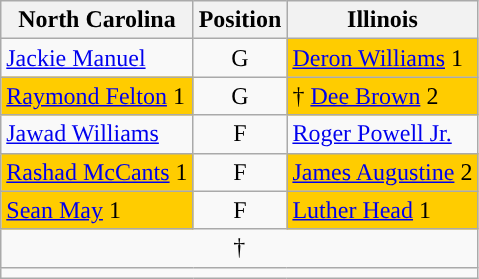<table class="wikitable">
<tr>
<th>North Carolina</th>
<th colspan="2">Position</th>
<th>Illinois</th>
</tr>
<tr>
<td><a href='#'>Jackie Manuel</a></td>
<td colspan=2 style="text-align:center">G</td>
<td style="background:#ffcc00"><a href='#'>Deron Williams</a> 1</td>
</tr>
<tr>
<td style="background:#ffcc00"><a href='#'>Raymond Felton</a> 1</td>
<td colspan=2 style="text-align:center">G</td>
<td style="background:#ffcc00">† <a href='#'>Dee Brown</a> 2</td>
</tr>
<tr>
<td><a href='#'>Jawad Williams</a></td>
<td colspan=2 style="text-align:center">F</td>
<td><a href='#'>Roger Powell Jr.</a></td>
</tr>
<tr>
<td style="background:#ffcc00"><a href='#'>Rashad McCants</a> 1</td>
<td colspan=2 style="text-align:center">F</td>
<td style="background:#ffcc00"><a href='#'>James Augustine</a> 2</td>
</tr>
<tr>
<td style="background:#ffcc00"><a href='#'>Sean May</a> 1</td>
<td colspan=2 style="text-align:center">F</td>
<td style="background:#ffcc00"><a href='#'>Luther Head</a> 1</td>
</tr>
<tr>
<td colspan="5" align=center>† </td>
</tr>
<tr>
<td colspan="5" align=center></td>
</tr>
</table>
